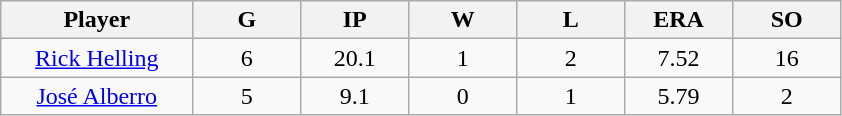<table class="wikitable sortable">
<tr>
<th bgcolor="#DDDDFF" width="16%">Player</th>
<th bgcolor="#DDDDFF" width="9%">G</th>
<th bgcolor="#DDDDFF" width="9%">IP</th>
<th bgcolor="#DDDDFF" width="9%">W</th>
<th bgcolor="#DDDDFF" width="9%">L</th>
<th bgcolor="#DDDDFF" width="9%">ERA</th>
<th bgcolor="#DDDDFF" width="9%">SO</th>
</tr>
<tr align=center>
<td><a href='#'>Rick Helling</a></td>
<td>6</td>
<td>20.1</td>
<td>1</td>
<td>2</td>
<td>7.52</td>
<td>16</td>
</tr>
<tr align=center>
<td><a href='#'>José Alberro</a></td>
<td>5</td>
<td>9.1</td>
<td>0</td>
<td>1</td>
<td>5.79</td>
<td>2</td>
</tr>
</table>
